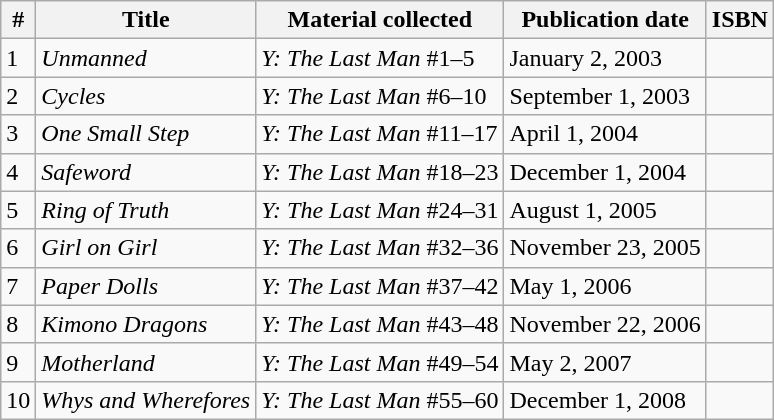<table class="wikitable">
<tr>
<th scope="col">#</th>
<th scope="col">Title</th>
<th scope="col">Material collected</th>
<th scope="col">Publication date</th>
<th scope="col">ISBN</th>
</tr>
<tr>
<td>1</td>
<td scope="row"><em>Unmanned</em></td>
<td><em>Y: The Last Man</em> #1–5</td>
<td>January 2, 2003</td>
<td></td>
</tr>
<tr>
<td>2</td>
<td scope="row"><em>Cycles</em></td>
<td><em>Y: The Last Man</em> #6–10</td>
<td>September 1, 2003</td>
<td></td>
</tr>
<tr>
<td>3</td>
<td scope="row"><em>One Small Step</em></td>
<td><em>Y: The Last Man</em> #11–17</td>
<td>April 1, 2004</td>
<td></td>
</tr>
<tr>
<td>4</td>
<td scope="row"><em>Safeword</em></td>
<td><em>Y: The Last Man</em> #18–23</td>
<td>December 1, 2004</td>
<td></td>
</tr>
<tr>
<td>5</td>
<td scope="row"><em>Ring of Truth</em></td>
<td><em>Y: The Last Man</em> #24–31</td>
<td>August 1, 2005</td>
<td></td>
</tr>
<tr>
<td>6</td>
<td scope="row"><em>Girl on Girl</em></td>
<td><em>Y: The Last Man</em> #32–36</td>
<td>November 23, 2005</td>
<td></td>
</tr>
<tr>
<td>7</td>
<td scope="row"><em>Paper Dolls</em></td>
<td><em>Y: The Last Man</em> #37–42</td>
<td>May 1, 2006</td>
<td></td>
</tr>
<tr>
<td>8</td>
<td scope="row"><em>Kimono Dragons</em></td>
<td><em>Y: The Last Man</em> #43–48</td>
<td>November 22, 2006</td>
<td></td>
</tr>
<tr>
<td>9</td>
<td scope="row"><em>Motherland</em></td>
<td><em>Y: The Last Man</em> #49–54</td>
<td>May 2, 2007</td>
<td></td>
</tr>
<tr>
<td>10</td>
<td scope="row"><em>Whys and Wherefores</em></td>
<td><em>Y: The Last Man</em> #55–60</td>
<td>December 1, 2008</td>
<td></td>
</tr>
</table>
